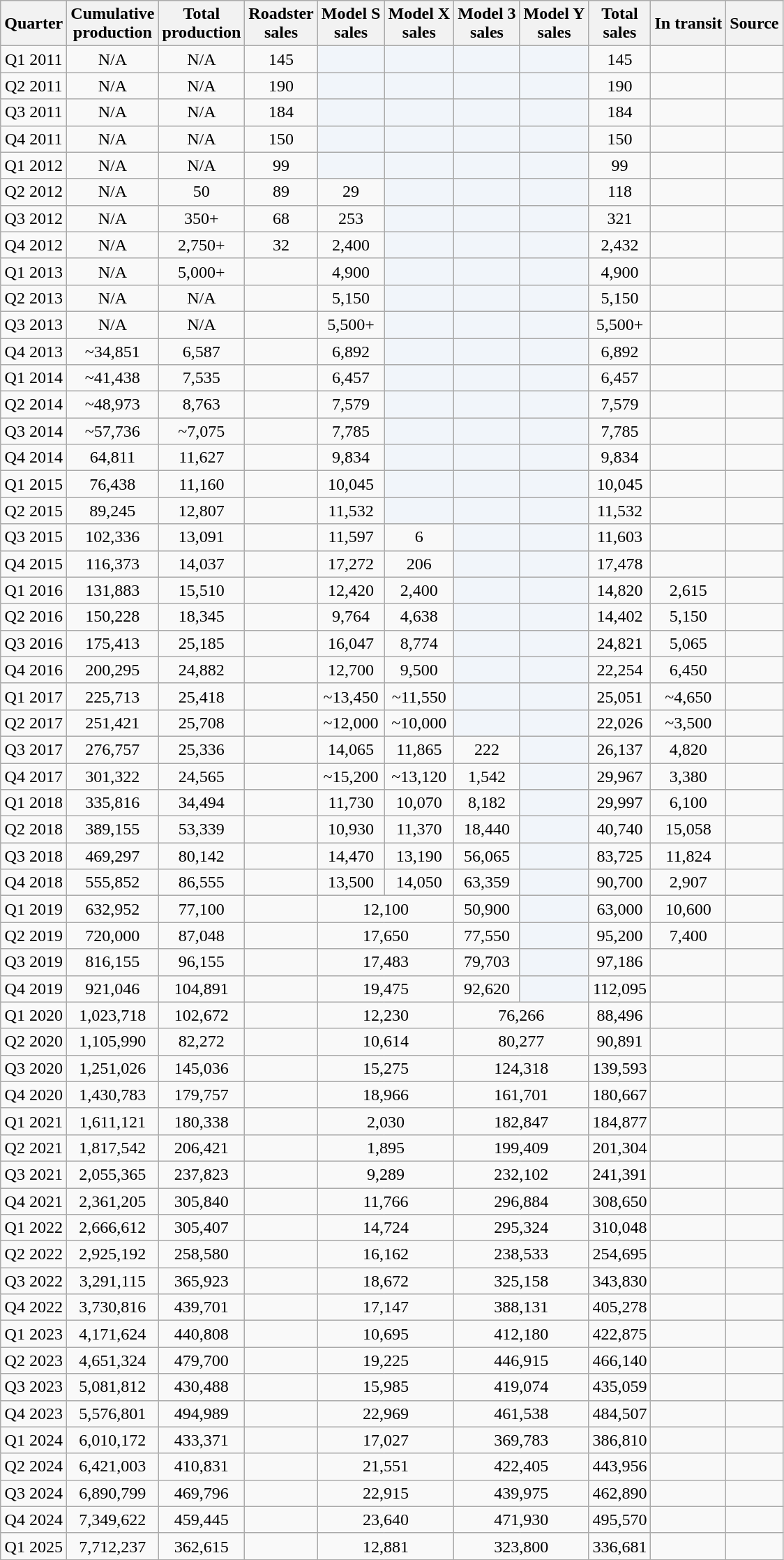<table class="wikitable" >
<tr style="text-align:center;">
<th>Quarter</th>
<th>Cumulative<br>production</th>
<th>Total<br>production</th>
<th>Roadster<br>sales</th>
<th>Model S<br>sales</th>
<th>Model X<br>sales</th>
<th>Model 3<br>sales</th>
<th>Model Y<br>sales</th>
<th>Total<br>sales</th>
<th>In transit</th>
<th>Source</th>
</tr>
<tr style="text-align:center;">
<td>Q1 2011</td>
<td>N/A</td>
<td>N/A</td>
<td>145</td>
<td style="background:#f1f5fa;"></td>
<td style="background:#f1f5fa;"></td>
<td style="background:#f1f5fa;"></td>
<td style="background:#f1f5fa;"></td>
<td>145</td>
<td></td>
<td></td>
</tr>
<tr style="text-align:center;">
<td>Q2 2011</td>
<td>N/A</td>
<td>N/A</td>
<td>190</td>
<td style="background:#f1f5fa;"></td>
<td style="background:#f1f5fa;"></td>
<td style="background:#f1f5fa;"></td>
<td style="background:#f1f5fa;"></td>
<td>190</td>
<td></td>
<td></td>
</tr>
<tr style="text-align:center;">
<td>Q3 2011</td>
<td>N/A</td>
<td>N/A</td>
<td>184</td>
<td style="background:#f1f5fa;"></td>
<td style="background:#f1f5fa;"></td>
<td style="background:#f1f5fa;"></td>
<td style="background:#f1f5fa;"></td>
<td>184</td>
<td></td>
<td></td>
</tr>
<tr style="text-align:center;">
<td>Q4 2011</td>
<td>N/A</td>
<td>N/A</td>
<td>150</td>
<td style="background:#f1f5fa;"></td>
<td style="background:#f1f5fa;"></td>
<td style="background:#f1f5fa;"></td>
<td style="background:#f1f5fa;"></td>
<td>150</td>
<td></td>
<td></td>
</tr>
<tr style="text-align:center;">
<td>Q1 2012</td>
<td>N/A</td>
<td>N/A</td>
<td>99</td>
<td style="background:#f1f5fa;"></td>
<td style="background:#f1f5fa;"></td>
<td style="background:#f1f5fa;"></td>
<td style="background:#f1f5fa;"></td>
<td>99</td>
<td></td>
<td></td>
</tr>
<tr style="text-align:center;">
<td>Q2 2012</td>
<td>N/A</td>
<td>50</td>
<td>89</td>
<td>29</td>
<td style="background:#f1f5fa;"></td>
<td style="background:#f1f5fa;"></td>
<td style="background:#f1f5fa;"></td>
<td>118</td>
<td></td>
<td></td>
</tr>
<tr style="text-align:center;">
<td>Q3 2012</td>
<td>N/A</td>
<td>350+</td>
<td>68</td>
<td>253</td>
<td style="background:#f1f5fa;"></td>
<td style="background:#f1f5fa;"></td>
<td style="background:#f1f5fa;"></td>
<td>321</td>
<td></td>
<td></td>
</tr>
<tr style="text-align:center;">
<td>Q4 2012</td>
<td>N/A</td>
<td>2,750+</td>
<td>32</td>
<td>2,400</td>
<td style="background:#f1f5fa;"></td>
<td style="background:#f1f5fa;"></td>
<td style="background:#f1f5fa;"></td>
<td>2,432</td>
<td></td>
<td></td>
</tr>
<tr style="text-align:center;">
<td>Q1 2013</td>
<td>N/A</td>
<td>5,000+</td>
<td></td>
<td>4,900</td>
<td style="background:#f1f5fa;"></td>
<td style="background:#f1f5fa;"></td>
<td style="background:#f1f5fa;"></td>
<td>4,900</td>
<td></td>
<td></td>
</tr>
<tr style="text-align:center;">
<td>Q2 2013</td>
<td>N/A</td>
<td>N/A</td>
<td></td>
<td>5,150</td>
<td style="background:#f1f5fa;"></td>
<td style="background:#f1f5fa;"></td>
<td style="background:#f1f5fa;"></td>
<td>5,150</td>
<td></td>
<td></td>
</tr>
<tr style="text-align:center;">
<td>Q3 2013</td>
<td>N/A</td>
<td>N/A</td>
<td></td>
<td>5,500+</td>
<td style="background:#f1f5fa;"></td>
<td style="background:#f1f5fa;"></td>
<td style="background:#f1f5fa;"></td>
<td>5,500+</td>
<td></td>
<td></td>
</tr>
<tr style="text-align:center;">
<td>Q4 2013</td>
<td>~34,851</td>
<td>6,587</td>
<td></td>
<td>6,892</td>
<td style="background:#f1f5fa;"></td>
<td style="background:#f1f5fa;"></td>
<td style="background:#f1f5fa;"></td>
<td>6,892</td>
<td></td>
<td></td>
</tr>
<tr style="text-align:center;">
<td>Q1 2014</td>
<td>~41,438</td>
<td>7,535</td>
<td></td>
<td>6,457</td>
<td style="background:#f1f5fa;"></td>
<td style="background:#f1f5fa;"></td>
<td style="background:#f1f5fa;"></td>
<td>6,457</td>
<td></td>
<td></td>
</tr>
<tr style="text-align:center;">
<td>Q2 2014</td>
<td>~48,973</td>
<td>8,763</td>
<td></td>
<td>7,579</td>
<td style="background:#f1f5fa;"></td>
<td style="background:#f1f5fa;"></td>
<td style="background:#f1f5fa;"></td>
<td>7,579</td>
<td></td>
<td></td>
</tr>
<tr style="text-align:center;">
<td>Q3 2014</td>
<td>~57,736</td>
<td>~7,075</td>
<td></td>
<td>7,785</td>
<td style="background:#f1f5fa;"></td>
<td style="background:#f1f5fa;"></td>
<td style="background:#f1f5fa;"></td>
<td>7,785</td>
<td></td>
<td></td>
</tr>
<tr style="text-align:center;">
<td>Q4 2014</td>
<td>64,811</td>
<td>11,627</td>
<td></td>
<td>9,834</td>
<td style="background:#f1f5fa;"></td>
<td style="background:#f1f5fa;"></td>
<td style="background:#f1f5fa;"></td>
<td>9,834</td>
<td></td>
<td></td>
</tr>
<tr style="text-align:center;">
<td>Q1 2015</td>
<td>76,438</td>
<td>11,160</td>
<td></td>
<td>10,045</td>
<td style="background:#f1f5fa;"></td>
<td style="background:#f1f5fa;"></td>
<td style="background:#f1f5fa;"></td>
<td>10,045</td>
<td></td>
<td></td>
</tr>
<tr style="text-align:center;">
<td>Q2 2015</td>
<td>89,245</td>
<td>12,807</td>
<td></td>
<td>11,532</td>
<td style="background:#f1f5fa;"></td>
<td style="background:#f1f5fa;"></td>
<td style="background:#f1f5fa;"></td>
<td>11,532</td>
<td></td>
<td></td>
</tr>
<tr style="text-align:center;">
<td>Q3 2015</td>
<td>102,336</td>
<td>13,091</td>
<td></td>
<td>11,597</td>
<td>6</td>
<td style="background:#f1f5fa;"></td>
<td style="background:#f1f5fa;"></td>
<td>11,603</td>
<td></td>
<td></td>
</tr>
<tr style="text-align:center;">
<td>Q4 2015</td>
<td>116,373</td>
<td>14,037</td>
<td></td>
<td>17,272</td>
<td>206</td>
<td style="background:#f1f5fa;"></td>
<td style="background:#f1f5fa;"></td>
<td>17,478</td>
<td></td>
<td></td>
</tr>
<tr style="text-align:center;">
<td>Q1 2016</td>
<td>131,883</td>
<td>15,510</td>
<td></td>
<td>12,420</td>
<td>2,400</td>
<td style="background:#f1f5fa;"></td>
<td style="background:#f1f5fa;"></td>
<td>14,820</td>
<td>2,615</td>
<td></td>
</tr>
<tr style="text-align:center;">
<td>Q2 2016</td>
<td>150,228</td>
<td>18,345</td>
<td></td>
<td>9,764</td>
<td>4,638</td>
<td style="background:#f1f5fa;"></td>
<td style="background:#f1f5fa;"></td>
<td>14,402</td>
<td>5,150</td>
<td></td>
</tr>
<tr style="text-align:center;">
<td>Q3 2016</td>
<td>175,413</td>
<td>25,185</td>
<td></td>
<td>16,047</td>
<td>8,774</td>
<td style="background:#f1f5fa;"></td>
<td style="background:#f1f5fa;"></td>
<td>24,821</td>
<td>5,065</td>
<td></td>
</tr>
<tr style="text-align:center;">
<td>Q4 2016</td>
<td>200,295</td>
<td>24,882</td>
<td></td>
<td>12,700</td>
<td>9,500</td>
<td style="background:#f1f5fa;"></td>
<td style="background:#f1f5fa;"></td>
<td>22,254</td>
<td>6,450</td>
<td></td>
</tr>
<tr style="text-align:center;">
<td>Q1 2017</td>
<td>225,713</td>
<td>25,418</td>
<td></td>
<td>~13,450</td>
<td>~11,550</td>
<td style="background:#f1f5fa;"></td>
<td style="background:#f1f5fa;"></td>
<td>25,051</td>
<td>~4,650</td>
<td></td>
</tr>
<tr style="text-align:center;">
<td>Q2 2017</td>
<td>251,421</td>
<td>25,708</td>
<td></td>
<td>~12,000</td>
<td>~10,000</td>
<td style="background:#f1f5fa;"></td>
<td style="background:#f1f5fa;"></td>
<td>22,026</td>
<td>~3,500</td>
<td></td>
</tr>
<tr style="text-align:center;">
<td>Q3 2017</td>
<td>276,757</td>
<td>25,336</td>
<td></td>
<td>14,065</td>
<td>11,865</td>
<td>222</td>
<td style="background:#f1f5fa;"></td>
<td>26,137</td>
<td>4,820</td>
<td></td>
</tr>
<tr style="text-align:center;">
<td>Q4 2017</td>
<td>301,322</td>
<td>24,565</td>
<td></td>
<td>~15,200</td>
<td>~13,120</td>
<td>1,542</td>
<td style="background:#f1f5fa;"></td>
<td>29,967</td>
<td>3,380</td>
<td></td>
</tr>
<tr style="text-align:center;">
<td>Q1 2018</td>
<td>335,816</td>
<td>34,494</td>
<td></td>
<td>11,730</td>
<td>10,070</td>
<td>8,182</td>
<td style="background:#f1f5fa;"></td>
<td>29,997</td>
<td>6,100</td>
<td></td>
</tr>
<tr style="text-align:center;">
<td>Q2 2018</td>
<td>389,155</td>
<td>53,339</td>
<td></td>
<td>10,930</td>
<td>11,370</td>
<td>18,440</td>
<td style="background:#f1f5fa;"></td>
<td>40,740</td>
<td>15,058</td>
<td></td>
</tr>
<tr style="text-align:center;">
<td>Q3 2018</td>
<td>469,297</td>
<td>80,142</td>
<td></td>
<td>14,470</td>
<td>13,190</td>
<td>56,065</td>
<td style="background:#f1f5fa;"></td>
<td>83,725</td>
<td>11,824</td>
<td></td>
</tr>
<tr style="text-align:center;">
<td>Q4 2018</td>
<td>555,852</td>
<td>86,555</td>
<td></td>
<td>13,500</td>
<td>14,050</td>
<td>63,359</td>
<td style="background:#f1f5fa;"></td>
<td>90,700</td>
<td>2,907</td>
<td></td>
</tr>
<tr style="text-align:center;">
<td>Q1 2019</td>
<td>632,952</td>
<td>77,100</td>
<td></td>
<td colspan="2">12,100</td>
<td>50,900</td>
<td style="background:#f1f5fa;"></td>
<td>63,000</td>
<td>10,600</td>
<td></td>
</tr>
<tr style="text-align:center;">
<td>Q2 2019</td>
<td>720,000</td>
<td>87,048</td>
<td></td>
<td colspan="2">17,650</td>
<td>77,550</td>
<td style="background:#f1f5fa;"></td>
<td>95,200</td>
<td>7,400</td>
<td></td>
</tr>
<tr style="text-align:center;">
<td>Q3 2019</td>
<td>816,155</td>
<td>96,155</td>
<td></td>
<td colspan="2">17,483</td>
<td>79,703</td>
<td style="background:#f1f5fa;"></td>
<td>97,186</td>
<td></td>
<td></td>
</tr>
<tr style="text-align:center;">
<td>Q4 2019</td>
<td>921,046</td>
<td>104,891</td>
<td></td>
<td colspan="2">19,475</td>
<td>92,620</td>
<td style="background:#f1f5fa;"></td>
<td>112,095</td>
<td></td>
<td></td>
</tr>
<tr style="text-align:center;">
<td>Q1 2020</td>
<td>1,023,718</td>
<td>102,672</td>
<td></td>
<td colspan="2">12,230</td>
<td colspan="2">76,266</td>
<td>88,496</td>
<td></td>
<td></td>
</tr>
<tr style="text-align:center;">
<td>Q2 2020</td>
<td>1,105,990</td>
<td>82,272</td>
<td></td>
<td colspan="2">10,614</td>
<td colspan="2">80,277</td>
<td>90,891</td>
<td></td>
<td></td>
</tr>
<tr style="text-align:center;">
<td>Q3 2020</td>
<td>1,251,026</td>
<td>145,036</td>
<td></td>
<td colspan="2">15,275</td>
<td colspan="2">124,318</td>
<td>139,593</td>
<td></td>
<td></td>
</tr>
<tr style="text-align:center;">
<td>Q4 2020</td>
<td>1,430,783</td>
<td>179,757</td>
<td></td>
<td colspan="2">18,966</td>
<td colspan="2">161,701</td>
<td>180,667</td>
<td></td>
<td></td>
</tr>
<tr style="text-align:center;">
<td>Q1 2021</td>
<td>1,611,121</td>
<td>180,338</td>
<td></td>
<td colspan="2">2,030</td>
<td colspan="2">182,847</td>
<td>184,877</td>
<td></td>
<td></td>
</tr>
<tr style="text-align:center;">
<td>Q2 2021</td>
<td>1,817,542</td>
<td>206,421</td>
<td></td>
<td colspan="2">1,895</td>
<td colspan="2">199,409</td>
<td>201,304</td>
<td></td>
<td></td>
</tr>
<tr style="text-align:center;">
<td>Q3 2021</td>
<td>2,055,365</td>
<td>237,823</td>
<td></td>
<td colspan="2">9,289</td>
<td colspan="2">232,102</td>
<td>241,391</td>
<td></td>
<td></td>
</tr>
<tr style="text-align:center;">
<td>Q4 2021</td>
<td>2,361,205</td>
<td>305,840</td>
<td></td>
<td colspan="2">11,766</td>
<td colspan="2">296,884</td>
<td>308,650</td>
<td></td>
<td></td>
</tr>
<tr style="text-align:center;">
<td>Q1 2022</td>
<td>2,666,612</td>
<td>305,407</td>
<td></td>
<td colspan="2">14,724</td>
<td colspan="2">295,324</td>
<td>310,048</td>
<td></td>
<td></td>
</tr>
<tr style="text-align:center;">
<td>Q2 2022</td>
<td>2,925,192</td>
<td>258,580</td>
<td></td>
<td colspan="2">16,162</td>
<td colspan="2">238,533</td>
<td>254,695</td>
<td></td>
<td></td>
</tr>
<tr style="text-align:center;">
<td>Q3 2022</td>
<td>3,291,115</td>
<td>365,923</td>
<td></td>
<td colspan="2">18,672</td>
<td colspan="2">325,158</td>
<td>343,830</td>
<td></td>
<td></td>
</tr>
<tr style="text-align:center;">
<td>Q4 2022</td>
<td>3,730,816</td>
<td>439,701</td>
<td></td>
<td colspan="2">17,147</td>
<td colspan="2">388,131</td>
<td>405,278</td>
<td></td>
<td></td>
</tr>
<tr style="text-align:center;">
<td>Q1 2023</td>
<td>4,171,624</td>
<td>440,808</td>
<td></td>
<td colspan="2">10,695</td>
<td colspan="2">412,180</td>
<td>422,875</td>
<td></td>
<td></td>
</tr>
<tr style="text-align:center;">
<td>Q2 2023</td>
<td>4,651,324</td>
<td>479,700</td>
<td></td>
<td colspan="2">19,225</td>
<td colspan="2">446,915</td>
<td>466,140</td>
<td></td>
<td></td>
</tr>
<tr style="text-align:center;">
<td>Q3 2023</td>
<td>5,081,812</td>
<td>430,488</td>
<td></td>
<td colspan="2">15,985</td>
<td colspan="2">419,074</td>
<td>435,059</td>
<td></td>
<td></td>
</tr>
<tr style="text-align:center;">
<td>Q4 2023</td>
<td>5,576,801</td>
<td>494,989</td>
<td></td>
<td colspan="2">22,969</td>
<td colspan="2">461,538</td>
<td>484,507</td>
<td></td>
<td></td>
</tr>
<tr style="text-align:center;">
<td>Q1 2024</td>
<td>6,010,172</td>
<td>433,371</td>
<td></td>
<td colspan="2">17,027</td>
<td colspan="2">369,783</td>
<td>386,810</td>
<td></td>
<td></td>
</tr>
<tr style="text-align:center;">
<td>Q2 2024</td>
<td>6,421,003</td>
<td>410,831</td>
<td></td>
<td colspan="2">21,551</td>
<td colspan="2">422,405</td>
<td>443,956</td>
<td></td>
<td></td>
</tr>
<tr style="text-align:center;">
<td>Q3 2024</td>
<td>6,890,799</td>
<td>469,796</td>
<td></td>
<td colspan="2">22,915</td>
<td colspan="2">439,975</td>
<td>462,890</td>
<td></td>
<td></td>
</tr>
<tr style="text-align:center;">
<td>Q4 2024</td>
<td>7,349,622</td>
<td>459,445</td>
<td></td>
<td colspan="2">23,640</td>
<td colspan="2">471,930</td>
<td>495,570</td>
<td></td>
<td></td>
</tr>
<tr style="text-align:center;">
<td>Q1 2025</td>
<td>7,712,237</td>
<td>362,615</td>
<td></td>
<td colspan="2">12,881</td>
<td colspan="2">323,800</td>
<td>336,681</td>
<td></td>
<td></td>
</tr>
</table>
